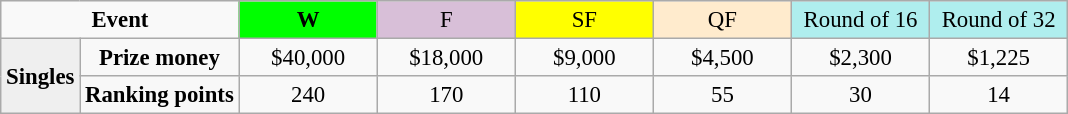<table class=wikitable style=font-size:95%;text-align:center>
<tr>
<td colspan=2 style="width:130px"><strong>Event</strong></td>
<td style="width:85px; background:lime"><strong>W</strong></td>
<td style="width:85px; background:thistle">F</td>
<td style="width:85px; background:#ffff00">SF</td>
<td style="width:85px; background:#ffebcd">QF</td>
<td style="width:85px; background:#afeeee">Round of 16</td>
<td style="width:85px; background:#afeeee">Round of 32</td>
</tr>
<tr>
<th rowspan=2 style=background:#efefef>Singles</th>
<th style=background:#f8f8f8>Prize money</th>
<td>$40,000</td>
<td>$18,000</td>
<td>$9,000</td>
<td>$4,500</td>
<td>$2,300</td>
<td>$1,225</td>
</tr>
<tr>
<th style=background:#f8f8f8>Ranking points</th>
<td>240</td>
<td>170</td>
<td>110</td>
<td>55</td>
<td>30</td>
<td>14</td>
</tr>
</table>
